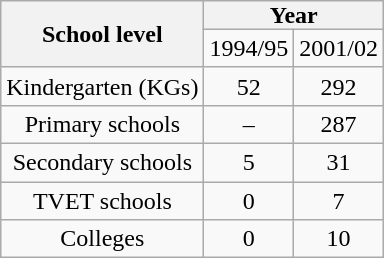<table class="wikitable mw-collapsible plainrowheaders" style="text-align:center;">
<tr>
<th rowspan="2">School level</th>
<th colspan="2" scope="col" style="padding:0 8px;">Year</th>
</tr>
<tr>
<td>1994/95</td>
<td>2001/02</td>
</tr>
<tr>
<td>Kindergarten (KGs)</td>
<td>52</td>
<td>292</td>
</tr>
<tr>
<td>Primary schools</td>
<td>–</td>
<td>287</td>
</tr>
<tr>
<td>Secondary schools</td>
<td>5</td>
<td>31</td>
</tr>
<tr>
<td>TVET schools</td>
<td>0</td>
<td>7</td>
</tr>
<tr>
<td>Colleges</td>
<td>0</td>
<td>10</td>
</tr>
</table>
